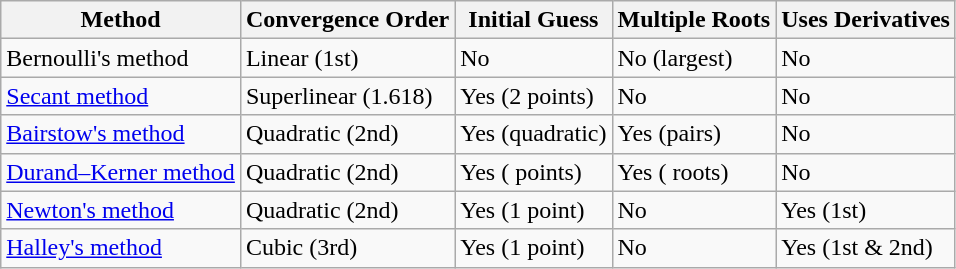<table class=wikitable>
<tr>
<th>Method</th>
<th>Convergence Order</th>
<th>Initial Guess</th>
<th>Multiple Roots</th>
<th>Uses Derivatives</th>
</tr>
<tr>
<td>Bernoulli's method</td>
<td>Linear (1st)</td>
<td>No</td>
<td>No (largest)</td>
<td>No</td>
</tr>
<tr>
<td><a href='#'>Secant method</a></td>
<td>Superlinear (1.618)</td>
<td>Yes (2 points)</td>
<td>No</td>
<td>No</td>
</tr>
<tr>
<td><a href='#'>Bairstow's method</a></td>
<td>Quadratic (2nd)</td>
<td>Yes (quadratic)</td>
<td>Yes (pairs)</td>
<td>No</td>
</tr>
<tr>
<td><a href='#'>Durand–Kerner method</a></td>
<td>Quadratic (2nd)</td>
<td>Yes ( points)</td>
<td>Yes ( roots)</td>
<td>No</td>
</tr>
<tr>
<td><a href='#'>Newton's method</a></td>
<td>Quadratic (2nd)</td>
<td>Yes (1 point)</td>
<td>No</td>
<td>Yes (1st)</td>
</tr>
<tr>
<td><a href='#'>Halley's method</a></td>
<td>Cubic (3rd)</td>
<td>Yes (1 point)</td>
<td>No</td>
<td>Yes (1st & 2nd)</td>
</tr>
</table>
